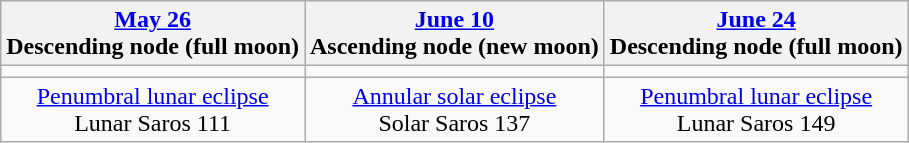<table class="wikitable">
<tr>
<th><a href='#'>May 26</a><br>Descending node (full moon)<br></th>
<th><a href='#'>June 10</a><br>Ascending node (new moon)<br></th>
<th><a href='#'>June 24</a><br>Descending node (full moon)<br></th>
</tr>
<tr>
<td></td>
<td></td>
<td></td>
</tr>
<tr align=center>
<td><a href='#'>Penumbral lunar eclipse</a><br>Lunar Saros 111</td>
<td><a href='#'>Annular solar eclipse</a><br>Solar Saros 137</td>
<td><a href='#'>Penumbral lunar eclipse</a><br>Lunar Saros 149</td>
</tr>
</table>
